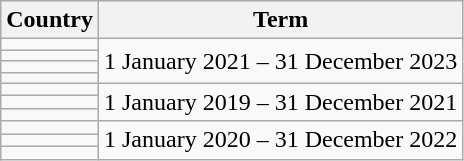<table class="wikitable">
<tr>
<th>Country</th>
<th>Term</th>
</tr>
<tr>
<td></td>
<td rowspan=4>1 January 2021 – 31 December 2023</td>
</tr>
<tr>
<td></td>
</tr>
<tr>
<td></td>
</tr>
<tr>
<td></td>
</tr>
<tr>
<td></td>
<td rowspan=3>1 January 2019 – 31 December 2021</td>
</tr>
<tr>
<td></td>
</tr>
<tr>
<td></td>
</tr>
<tr>
<td></td>
<td rowspan=3>1 January 2020 – 31 December 2022</td>
</tr>
<tr>
<td></td>
</tr>
<tr>
<td></td>
</tr>
</table>
